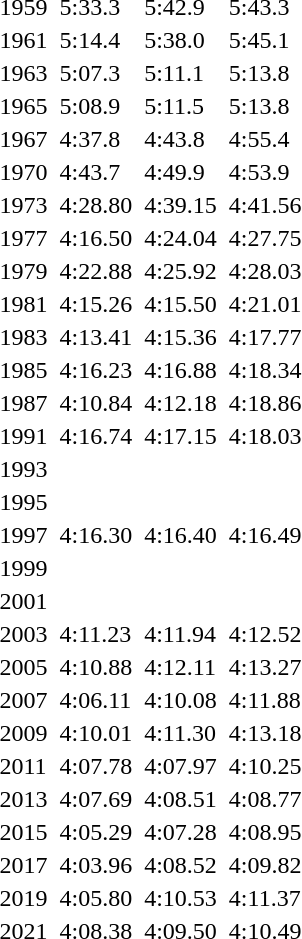<table>
<tr>
<td>1959</td>
<td></td>
<td>5:33.3</td>
<td></td>
<td>5:42.9</td>
<td></td>
<td>5:43.3</td>
</tr>
<tr>
<td>1961</td>
<td></td>
<td>5:14.4</td>
<td></td>
<td>5:38.0</td>
<td></td>
<td>5:45.1</td>
</tr>
<tr>
<td>1963</td>
<td></td>
<td>5:07.3</td>
<td></td>
<td>5:11.1</td>
<td></td>
<td>5:13.8</td>
</tr>
<tr>
<td>1965</td>
<td></td>
<td>5:08.9</td>
<td></td>
<td>5:11.5</td>
<td></td>
<td>5:13.8</td>
</tr>
<tr>
<td>1967</td>
<td></td>
<td>4:37.8</td>
<td></td>
<td>4:43.8</td>
<td></td>
<td>4:55.4</td>
</tr>
<tr>
<td>1970</td>
<td></td>
<td>4:43.7</td>
<td></td>
<td>4:49.9</td>
<td></td>
<td>4:53.9</td>
</tr>
<tr>
<td>1973</td>
<td></td>
<td>4:28.80</td>
<td></td>
<td>4:39.15</td>
<td></td>
<td>4:41.56</td>
</tr>
<tr>
<td>1977</td>
<td></td>
<td>4:16.50</td>
<td></td>
<td>4:24.04</td>
<td></td>
<td>4:27.75</td>
</tr>
<tr>
<td>1979</td>
<td></td>
<td>4:22.88</td>
<td></td>
<td>4:25.92</td>
<td></td>
<td>4:28.03</td>
</tr>
<tr>
<td>1981</td>
<td></td>
<td>4:15.26</td>
<td></td>
<td>4:15.50</td>
<td></td>
<td>4:21.01</td>
</tr>
<tr>
<td>1983</td>
<td></td>
<td>4:13.41</td>
<td></td>
<td>4:15.36</td>
<td></td>
<td>4:17.77</td>
</tr>
<tr>
<td>1985</td>
<td></td>
<td>4:16.23</td>
<td></td>
<td>4:16.88</td>
<td></td>
<td>4:18.34</td>
</tr>
<tr>
<td>1987</td>
<td></td>
<td>4:10.84</td>
<td></td>
<td>4:12.18</td>
<td></td>
<td>4:18.86</td>
</tr>
<tr>
<td>1991</td>
<td></td>
<td>4:16.74</td>
<td></td>
<td>4:17.15</td>
<td></td>
<td>4:18.03</td>
</tr>
<tr>
<td>1993</td>
<td></td>
<td></td>
<td></td>
<td></td>
<td></td>
<td></td>
</tr>
<tr>
<td>1995</td>
<td></td>
<td></td>
<td></td>
<td></td>
<td></td>
<td></td>
</tr>
<tr>
<td>1997</td>
<td></td>
<td>4:16.30</td>
<td></td>
<td>4:16.40</td>
<td></td>
<td>4:16.49</td>
</tr>
<tr>
<td>1999</td>
<td></td>
<td></td>
<td></td>
<td></td>
<td></td>
<td></td>
</tr>
<tr>
<td>2001</td>
<td></td>
<td></td>
<td></td>
<td></td>
<td></td>
<td></td>
</tr>
<tr>
<td>2003</td>
<td></td>
<td>4:11.23</td>
<td></td>
<td>4:11.94</td>
<td></td>
<td>4:12.52</td>
</tr>
<tr>
<td>2005</td>
<td></td>
<td>4:10.88</td>
<td></td>
<td>4:12.11</td>
<td></td>
<td>4:13.27</td>
</tr>
<tr>
<td>2007</td>
<td></td>
<td>4:06.11</td>
<td></td>
<td>4:10.08</td>
<td></td>
<td>4:11.88</td>
</tr>
<tr>
<td>2009</td>
<td></td>
<td>4:10.01</td>
<td></td>
<td>4:11.30</td>
<td></td>
<td>4:13.18</td>
</tr>
<tr>
<td>2011</td>
<td></td>
<td>4:07.78</td>
<td></td>
<td>4:07.97</td>
<td></td>
<td>4:10.25</td>
</tr>
<tr>
<td>2013</td>
<td></td>
<td>4:07.69</td>
<td></td>
<td>4:08.51</td>
<td></td>
<td>4:08.77</td>
</tr>
<tr>
<td>2015</td>
<td></td>
<td>4:05.29</td>
<td></td>
<td>4:07.28</td>
<td></td>
<td>4:08.95</td>
</tr>
<tr>
<td>2017</td>
<td></td>
<td>4:03.96</td>
<td></td>
<td>4:08.52</td>
<td></td>
<td>4:09.82</td>
</tr>
<tr>
<td>2019</td>
<td></td>
<td>4:05.80</td>
<td></td>
<td>4:10.53</td>
<td></td>
<td>4:11.37</td>
</tr>
<tr>
<td>2021</td>
<td></td>
<td>4:08.38</td>
<td></td>
<td>4:09.50</td>
<td></td>
<td>4:10.49</td>
</tr>
</table>
